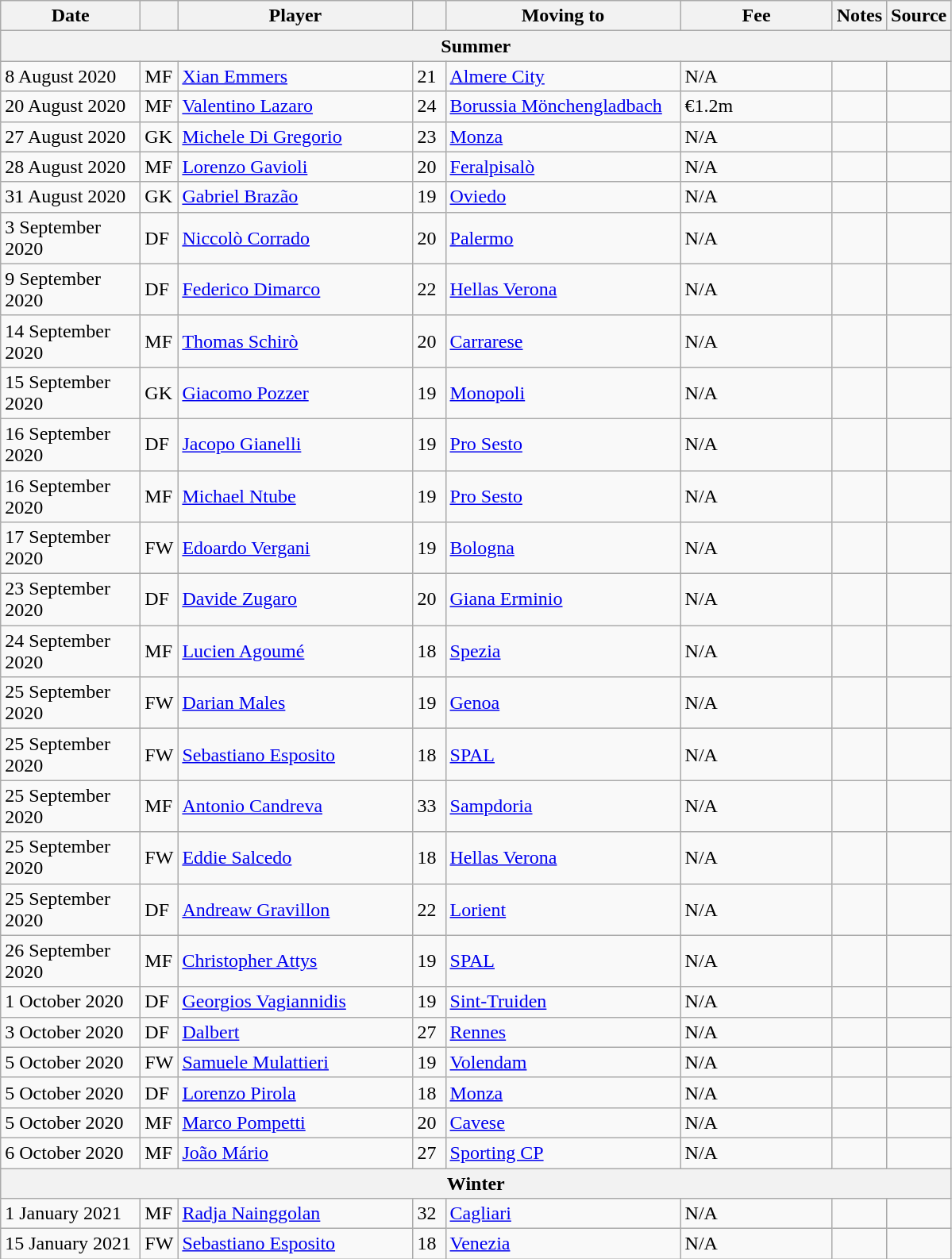<table class="wikitable sortable">
<tr>
<th style="width:110px;">Date</th>
<th style="width:20px;"></th>
<th style="width:190px;">Player</th>
<th style="width:20px;"></th>
<th style="width:190px;">Moving to</th>
<th style="width:120px;" class="unsortable">Fee</th>
<th style="width:20px;" class="unsortable">Notes</th>
<th style="width:20px;">Source</th>
</tr>
<tr>
<th colspan=8>Summer</th>
</tr>
<tr>
<td>8 August 2020</td>
<td>MF</td>
<td> <a href='#'>Xian Emmers</a></td>
<td>21</td>
<td> <a href='#'>Almere City</a></td>
<td>N/A</td>
<td></td>
<td></td>
</tr>
<tr>
<td>20 August 2020</td>
<td>MF</td>
<td> <a href='#'>Valentino Lazaro</a></td>
<td>24</td>
<td> <a href='#'>Borussia Mönchengladbach</a></td>
<td>€1.2m</td>
<td></td>
<td></td>
</tr>
<tr>
<td>27 August 2020</td>
<td>GK</td>
<td> <a href='#'>Michele Di Gregorio</a></td>
<td>23</td>
<td> <a href='#'>Monza</a></td>
<td>N/A</td>
<td></td>
<td></td>
</tr>
<tr>
<td>28 August 2020</td>
<td>MF</td>
<td> <a href='#'>Lorenzo Gavioli</a></td>
<td>20</td>
<td> <a href='#'>Feralpisalò</a></td>
<td>N/A</td>
<td></td>
<td></td>
</tr>
<tr>
<td>31 August 2020</td>
<td>GK</td>
<td> <a href='#'>Gabriel Brazão</a></td>
<td>19</td>
<td> <a href='#'>Oviedo</a></td>
<td>N/A</td>
<td></td>
<td></td>
</tr>
<tr>
<td>3 September 2020</td>
<td>DF</td>
<td> <a href='#'>Niccolò Corrado</a></td>
<td>20</td>
<td> <a href='#'>Palermo</a></td>
<td>N/A</td>
<td></td>
<td></td>
</tr>
<tr>
<td>9 September 2020</td>
<td>DF</td>
<td> <a href='#'>Federico Dimarco</a></td>
<td>22</td>
<td> <a href='#'>Hellas Verona</a></td>
<td>N/A</td>
<td></td>
<td></td>
</tr>
<tr>
<td>14 September 2020</td>
<td>MF</td>
<td> <a href='#'>Thomas Schirò</a></td>
<td>20</td>
<td> <a href='#'>Carrarese</a></td>
<td>N/A</td>
<td></td>
<td></td>
</tr>
<tr>
<td>15 September 2020</td>
<td>GK</td>
<td> <a href='#'>Giacomo Pozzer</a></td>
<td>19</td>
<td> <a href='#'>Monopoli</a></td>
<td>N/A</td>
<td></td>
<td></td>
</tr>
<tr>
<td>16 September 2020</td>
<td>DF</td>
<td> <a href='#'>Jacopo Gianelli</a></td>
<td>19</td>
<td> <a href='#'>Pro Sesto</a></td>
<td>N/A</td>
<td></td>
<td></td>
</tr>
<tr>
<td>16 September 2020</td>
<td>MF</td>
<td> <a href='#'>Michael Ntube</a></td>
<td>19</td>
<td> <a href='#'>Pro Sesto</a></td>
<td>N/A</td>
<td></td>
<td></td>
</tr>
<tr>
<td>17 September 2020</td>
<td>FW</td>
<td> <a href='#'>Edoardo Vergani</a></td>
<td>19</td>
<td> <a href='#'>Bologna</a></td>
<td>N/A</td>
<td></td>
<td></td>
</tr>
<tr>
<td>23 September 2020</td>
<td>DF</td>
<td> <a href='#'>Davide Zugaro</a></td>
<td>20</td>
<td> <a href='#'>Giana Erminio</a></td>
<td>N/A</td>
<td></td>
<td></td>
</tr>
<tr>
<td>24 September 2020</td>
<td>MF</td>
<td> <a href='#'>Lucien Agoumé</a></td>
<td>18</td>
<td> <a href='#'>Spezia</a></td>
<td>N/A</td>
<td></td>
<td></td>
</tr>
<tr>
<td>25 September 2020</td>
<td>FW</td>
<td> <a href='#'>Darian Males</a></td>
<td>19</td>
<td> <a href='#'>Genoa</a></td>
<td>N/A</td>
<td></td>
<td></td>
</tr>
<tr>
<td>25 September 2020</td>
<td>FW</td>
<td> <a href='#'>Sebastiano Esposito</a></td>
<td>18</td>
<td> <a href='#'>SPAL</a></td>
<td>N/A</td>
<td></td>
<td></td>
</tr>
<tr>
<td>25 September 2020</td>
<td>MF</td>
<td> <a href='#'>Antonio Candreva</a></td>
<td>33</td>
<td> <a href='#'>Sampdoria</a></td>
<td>N/A</td>
<td></td>
<td></td>
</tr>
<tr>
<td>25 September 2020</td>
<td>FW</td>
<td> <a href='#'>Eddie Salcedo</a></td>
<td>18</td>
<td> <a href='#'>Hellas Verona</a></td>
<td>N/A</td>
<td></td>
<td></td>
</tr>
<tr>
<td>25 September 2020</td>
<td>DF</td>
<td> <a href='#'>Andreaw Gravillon</a></td>
<td>22</td>
<td> <a href='#'>Lorient</a></td>
<td>N/A</td>
<td></td>
<td></td>
</tr>
<tr>
<td>26 September 2020</td>
<td>MF</td>
<td> <a href='#'>Christopher Attys</a></td>
<td>19</td>
<td> <a href='#'>SPAL</a></td>
<td>N/A</td>
<td></td>
<td></td>
</tr>
<tr>
<td>1 October 2020</td>
<td>DF</td>
<td> <a href='#'>Georgios Vagiannidis</a></td>
<td>19</td>
<td> <a href='#'>Sint-Truiden</a></td>
<td>N/A</td>
<td></td>
<td></td>
</tr>
<tr>
<td>3 October 2020</td>
<td>DF</td>
<td> <a href='#'>Dalbert</a></td>
<td>27</td>
<td> <a href='#'>Rennes</a></td>
<td>N/A</td>
<td></td>
<td></td>
</tr>
<tr>
<td>5 October 2020</td>
<td>FW</td>
<td> <a href='#'>Samuele Mulattieri</a></td>
<td>19</td>
<td> <a href='#'>Volendam</a></td>
<td>N/A</td>
<td></td>
<td></td>
</tr>
<tr>
<td>5 October 2020</td>
<td>DF</td>
<td> <a href='#'>Lorenzo Pirola</a></td>
<td>18</td>
<td> <a href='#'>Monza</a></td>
<td>N/A</td>
<td></td>
<td></td>
</tr>
<tr>
<td>5 October 2020</td>
<td>MF</td>
<td> <a href='#'>Marco Pompetti</a></td>
<td>20</td>
<td> <a href='#'>Cavese</a></td>
<td>N/A</td>
<td></td>
<td></td>
</tr>
<tr>
<td>6 October 2020</td>
<td>MF</td>
<td> <a href='#'>João Mário</a></td>
<td>27</td>
<td> <a href='#'>Sporting CP</a></td>
<td>N/A</td>
<td></td>
<td></td>
</tr>
<tr>
<th colspan=8>Winter</th>
</tr>
<tr>
<td>1 January 2021</td>
<td>MF</td>
<td> <a href='#'>Radja Nainggolan</a></td>
<td>32</td>
<td> <a href='#'>Cagliari</a></td>
<td>N/A</td>
<td></td>
<td></td>
</tr>
<tr>
<td>15 January 2021</td>
<td>FW</td>
<td> <a href='#'>Sebastiano Esposito</a></td>
<td>18</td>
<td> <a href='#'>Venezia</a></td>
<td>N/A</td>
<td></td>
<td></td>
</tr>
</table>
